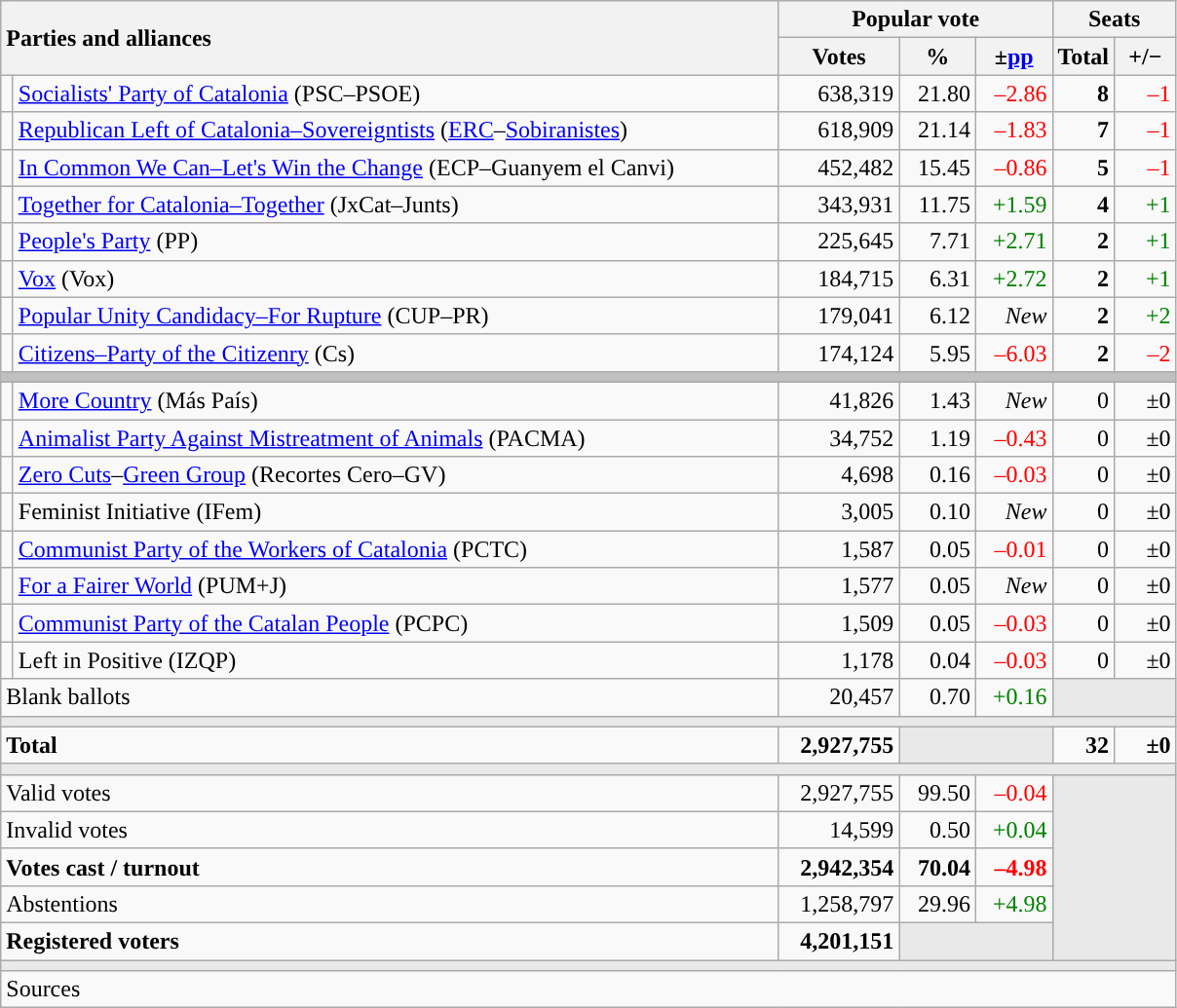<table class="wikitable" style="text-align:right;">
<tr>
<th style="text-align:left;" rowspan="2" colspan="2" width="525">Parties and alliances</th>
<th colspan="3">Popular vote</th>
<th colspan="2">Seats</th>
</tr>
<tr>
<th width="75">Votes</th>
<th width="45">%</th>
<th width="45">±<a href='#'>pp</a></th>
<th width="35">Total</th>
<th width="35">+/−</th>
</tr>
<tr>
<td width="1" style="color:inherit;background:"></td>
<td align="left"><a href='#'>Socialists' Party of Catalonia</a> (PSC–PSOE)</td>
<td>638,319</td>
<td>21.80</td>
<td style="color:red;">–2.86</td>
<td><strong>8</strong></td>
<td style="color:red;">–1</td>
</tr>
<tr>
<td style="color:inherit;background:"></td>
<td align="left"><a href='#'>Republican Left of Catalonia–Sovereigntists</a> (<a href='#'>ERC</a>–<a href='#'>Sobiranistes</a>)</td>
<td>618,909</td>
<td>21.14</td>
<td style="color:red;">–1.83</td>
<td><strong>7</strong></td>
<td style="color:red;">–1</td>
</tr>
<tr>
<td style="color:inherit;background:"></td>
<td align="left"><a href='#'>In Common We Can–Let's Win the Change</a> (ECP–Guanyem el Canvi)</td>
<td>452,482</td>
<td>15.45</td>
<td style="color:red;">–0.86</td>
<td><strong>5</strong></td>
<td style="color:red;">–1</td>
</tr>
<tr>
<td style="color:inherit;background:"></td>
<td align="left"><a href='#'>Together for Catalonia–Together</a> (JxCat–Junts)</td>
<td>343,931</td>
<td>11.75</td>
<td style="color:green;">+1.59</td>
<td><strong>4</strong></td>
<td style="color:green;">+1</td>
</tr>
<tr>
<td style="color:inherit;background:"></td>
<td align="left"><a href='#'>People's Party</a> (PP)</td>
<td>225,645</td>
<td>7.71</td>
<td style="color:green;">+2.71</td>
<td><strong>2</strong></td>
<td style="color:green;">+1</td>
</tr>
<tr>
<td style="color:inherit;background:"></td>
<td align="left"><a href='#'>Vox</a> (Vox)</td>
<td>184,715</td>
<td>6.31</td>
<td style="color:green;">+2.72</td>
<td><strong>2</strong></td>
<td style="color:green;">+1</td>
</tr>
<tr>
<td style="color:inherit;background:"></td>
<td align="left"><a href='#'>Popular Unity Candidacy–For Rupture</a> (CUP–PR)</td>
<td>179,041</td>
<td>6.12</td>
<td><em>New</em></td>
<td><strong>2</strong></td>
<td style="color:green;">+2</td>
</tr>
<tr>
<td style="color:inherit;background:"></td>
<td align="left"><a href='#'>Citizens–Party of the Citizenry</a> (Cs)</td>
<td>174,124</td>
<td>5.95</td>
<td style="color:red;">–6.03</td>
<td><strong>2</strong></td>
<td style="color:red;">–2</td>
</tr>
<tr>
<td colspan="7" bgcolor="#C0C0C0"></td>
</tr>
<tr>
<td style="color:inherit;background:"></td>
<td align="left"><a href='#'>More Country</a> (Más País)</td>
<td>41,826</td>
<td>1.43</td>
<td><em>New</em></td>
<td>0</td>
<td>±0</td>
</tr>
<tr>
<td style="color:inherit;background:"></td>
<td align="left"><a href='#'>Animalist Party Against Mistreatment of Animals</a> (PACMA)</td>
<td>34,752</td>
<td>1.19</td>
<td style="color:red;">–0.43</td>
<td>0</td>
<td>±0</td>
</tr>
<tr>
<td style="color:inherit;background:"></td>
<td align="left"><a href='#'>Zero Cuts</a>–<a href='#'>Green Group</a> (Recortes Cero–GV)</td>
<td>4,698</td>
<td>0.16</td>
<td style="color:red;">–0.03</td>
<td>0</td>
<td>±0</td>
</tr>
<tr>
<td style="color:inherit;background:"></td>
<td align="left">Feminist Initiative (IFem)</td>
<td>3,005</td>
<td>0.10</td>
<td><em>New</em></td>
<td>0</td>
<td>±0</td>
</tr>
<tr>
<td style="color:inherit;background:"></td>
<td align="left"><a href='#'>Communist Party of the Workers of Catalonia</a> (PCTC)</td>
<td>1,587</td>
<td>0.05</td>
<td style="color:red;">–0.01</td>
<td>0</td>
<td>±0</td>
</tr>
<tr>
<td style="color:inherit;background:"></td>
<td align="left"><a href='#'>For a Fairer World</a> (PUM+J)</td>
<td>1,577</td>
<td>0.05</td>
<td><em>New</em></td>
<td>0</td>
<td>±0</td>
</tr>
<tr>
<td style="color:inherit;background:"></td>
<td align="left"><a href='#'>Communist Party of the Catalan People</a> (PCPC)</td>
<td>1,509</td>
<td>0.05</td>
<td style="color:red;">–0.03</td>
<td>0</td>
<td>±0</td>
</tr>
<tr>
<td style="color:inherit;background:"></td>
<td align="left">Left in Positive (IZQP)</td>
<td>1,178</td>
<td>0.04</td>
<td style="color:red;">–0.03</td>
<td>0</td>
<td>±0</td>
</tr>
<tr>
<td align="left" colspan="2">Blank ballots</td>
<td>20,457</td>
<td>0.70</td>
<td style="color:green;">+0.16</td>
<td bgcolor="#E9E9E9" colspan="2"></td>
</tr>
<tr>
<td colspan="7" bgcolor="#E9E9E9"></td>
</tr>
<tr style="font-weight:bold;">
<td align="left" colspan="2">Total</td>
<td>2,927,755</td>
<td bgcolor="#E9E9E9" colspan="2"></td>
<td>32</td>
<td>±0</td>
</tr>
<tr>
<td colspan="7" bgcolor="#E9E9E9"></td>
</tr>
<tr>
<td align="left" colspan="2">Valid votes</td>
<td>2,927,755</td>
<td>99.50</td>
<td style="color:red;">–0.04</td>
<td bgcolor="#E9E9E9" colspan="2" rowspan="5"></td>
</tr>
<tr>
<td align="left" colspan="2">Invalid votes</td>
<td>14,599</td>
<td>0.50</td>
<td style="color:green;">+0.04</td>
</tr>
<tr style="font-weight:bold;">
<td align="left" colspan="2">Votes cast / turnout</td>
<td>2,942,354</td>
<td>70.04</td>
<td style="color:red;">–4.98</td>
</tr>
<tr>
<td align="left" colspan="2">Abstentions</td>
<td>1,258,797</td>
<td>29.96</td>
<td style="color:green;">+4.98</td>
</tr>
<tr style="font-weight:bold;">
<td align="left" colspan="2">Registered voters</td>
<td>4,201,151</td>
<td bgcolor="#E9E9E9" colspan="2"></td>
</tr>
<tr>
<td colspan="7" bgcolor="#E9E9E9"></td>
</tr>
<tr>
<td align="left" colspan="7">Sources</td>
</tr>
</table>
